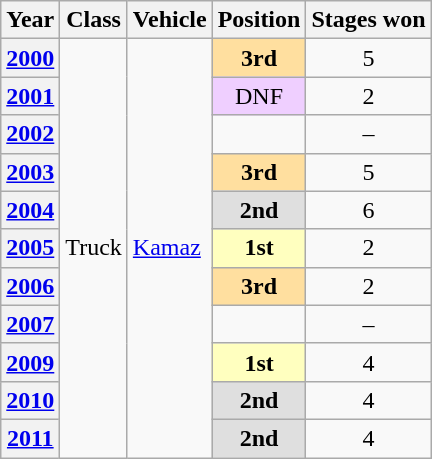<table class="wikitable">
<tr>
<th>Year</th>
<th>Class</th>
<th>Vehicle</th>
<th>Position</th>
<th>Stages won</th>
</tr>
<tr>
<th><a href='#'>2000</a></th>
<td rowspan=11>Truck</td>
<td rowspan=11><a href='#'>Kamaz</a></td>
<td align="center" style="background:#FFDF9F;"><strong>3rd</strong></td>
<td align="center">5</td>
</tr>
<tr>
<th><a href='#'>2001</a></th>
<td align="center" style="background:#EFCFFF;">DNF</td>
<td align="center">2</td>
</tr>
<tr>
<th><a href='#'>2002</a></th>
<td align="center"></td>
<td align="center">–</td>
</tr>
<tr>
<th><a href='#'>2003</a></th>
<td align="center" style="background:#FFDF9F;"><strong>3rd</strong></td>
<td align="center">5</td>
</tr>
<tr>
<th><a href='#'>2004</a></th>
<td align="center" style="background:#DFDFDF;"><strong>2nd</strong></td>
<td align="center">6</td>
</tr>
<tr>
<th><a href='#'>2005</a></th>
<td align="center" style="background:#FFFFBF;"><strong>1st</strong></td>
<td align="center">2</td>
</tr>
<tr>
<th><a href='#'>2006</a></th>
<td align="center" style="background:#FFDF9F;"><strong>3rd</strong></td>
<td align="center">2</td>
</tr>
<tr>
<th><a href='#'>2007</a></th>
<td align="center"></td>
<td align="center">–</td>
</tr>
<tr>
<th><a href='#'>2009</a></th>
<td align="center" style="background:#FFFFBF;"><strong>1st</strong></td>
<td align="center">4</td>
</tr>
<tr>
<th><a href='#'>2010</a></th>
<td align="center" style="background:#DFDFDF;"><strong>2nd</strong></td>
<td align="center">4</td>
</tr>
<tr>
<th><a href='#'>2011</a></th>
<td align="center" style="background:#DFDFDF;"><strong>2nd</strong></td>
<td align="center">4</td>
</tr>
</table>
